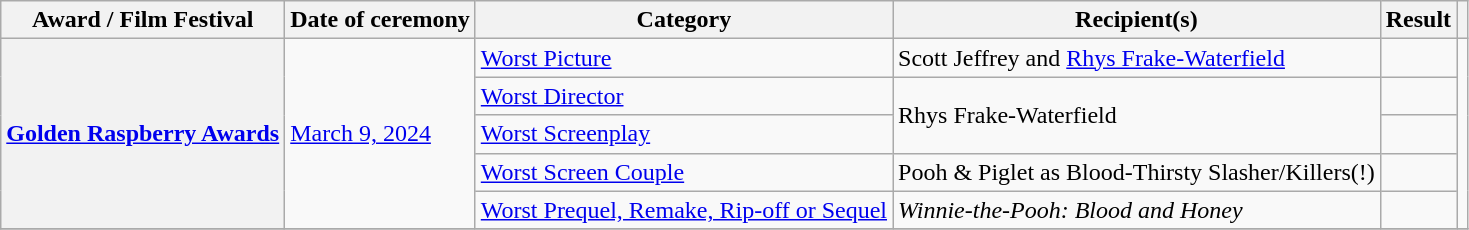<table class="wikitable sortable plainrowheaders">
<tr>
<th scope="col">Award / Film Festival</th>
<th scope="col">Date of ceremony</th>
<th scope="col">Category</th>
<th scope="col">Recipient(s)</th>
<th scope="col">Result</th>
<th class="unsortable" scope="col"></th>
</tr>
<tr>
<th rowspan=5 scope="row"><a href='#'>Golden Raspberry Awards</a></th>
<td rowspan=5><a href='#'>March 9, 2024</a></td>
<td><a href='#'>Worst Picture</a></td>
<td>Scott Jeffrey and <a href='#'>Rhys Frake-Waterfield</a></td>
<td></td>
<td rowspan="5" align="center"></td>
</tr>
<tr>
<td><a href='#'>Worst Director</a></td>
<td rowspan="2">Rhys Frake-Waterfield</td>
<td></td>
</tr>
<tr>
<td><a href='#'>Worst Screenplay</a></td>
<td></td>
</tr>
<tr>
<td><a href='#'>Worst Screen Couple</a></td>
<td>Pooh & Piglet as Blood-Thirsty Slasher/Killers(!)</td>
<td></td>
</tr>
<tr>
<td><a href='#'>Worst Prequel, Remake, Rip-off or Sequel</a></td>
<td><em>Winnie-the-Pooh: Blood and Honey</em></td>
<td></td>
</tr>
<tr>
</tr>
</table>
